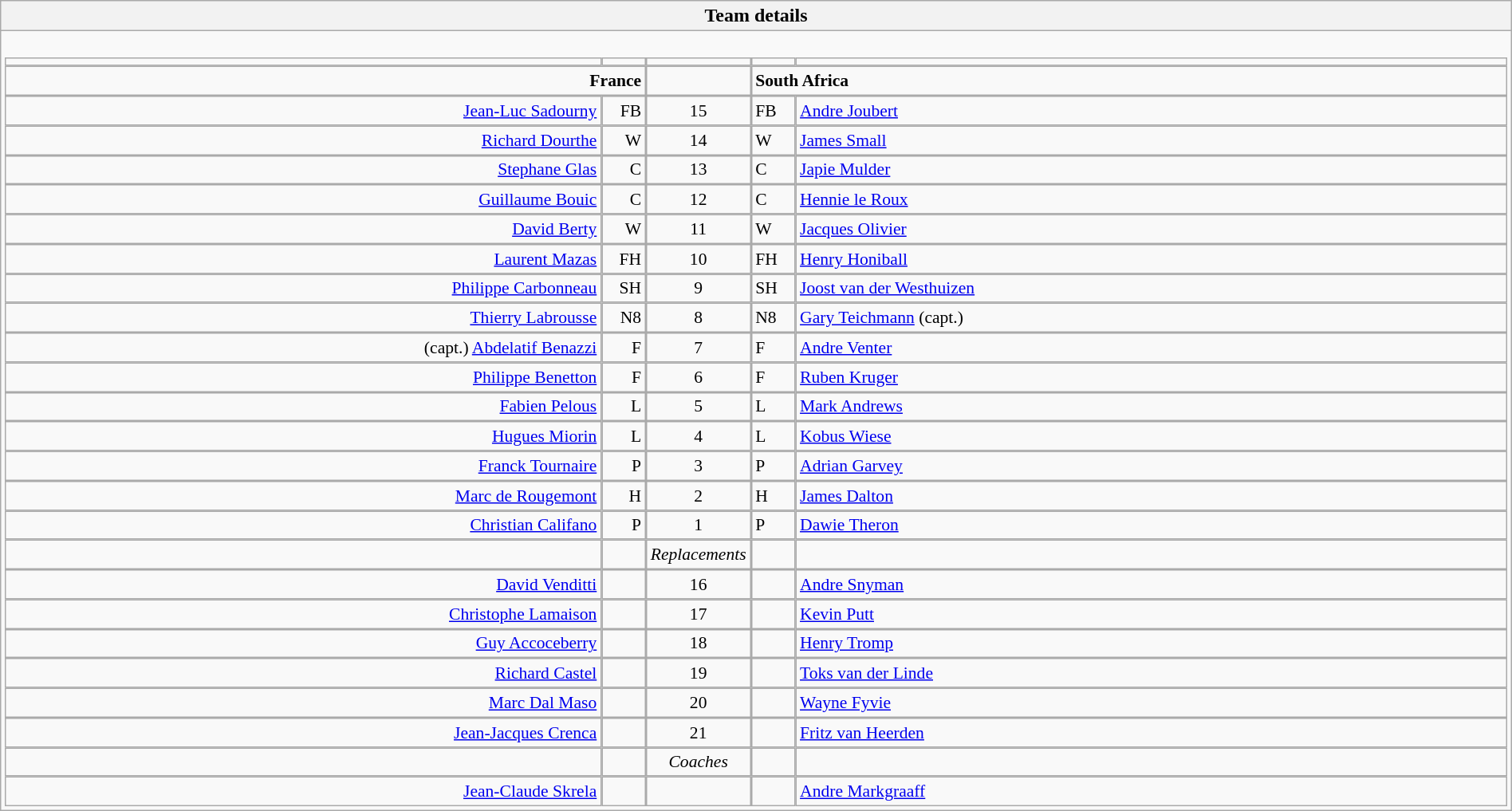<table style="width:100%" class="wikitable collapsible collapsed">
<tr>
<th>Team details</th>
</tr>
<tr>
<td><br><table width="100%" style="font-size: 90%; " cellspacing="0" cellpadding="0" align=center>
<tr>
<td width=41%; text-align=right></td>
<td width=3%; text-align:right></td>
<td width=4%; text-align:center></td>
<td width=3%; text-align:left></td>
<td width=49%; text-align:left></td>
</tr>
<tr>
<td colspan=2; align=right><strong>France</strong></td>
<td></td>
<td colspan=2;><strong>South Africa</strong></td>
</tr>
<tr>
<td align=right><a href='#'>Jean-Luc Sadourny</a></td>
<td align=right>FB</td>
<td align=center>15</td>
<td>FB</td>
<td><a href='#'>Andre Joubert</a></td>
</tr>
<tr>
<td align=right><a href='#'>Richard Dourthe</a></td>
<td align=right>W</td>
<td align=center>14</td>
<td>W</td>
<td><a href='#'>James Small</a></td>
</tr>
<tr>
<td align=right>  <a href='#'>Stephane Glas</a></td>
<td align=right>C</td>
<td align=center>13</td>
<td>C</td>
<td><a href='#'>Japie Mulder</a></td>
</tr>
<tr>
<td align=right> <a href='#'>Guillaume Bouic</a></td>
<td align=right>C</td>
<td align=center>12</td>
<td>C</td>
<td><a href='#'>Hennie le Roux</a></td>
</tr>
<tr>
<td align=right> <a href='#'>David Berty</a></td>
<td align=right>W</td>
<td align=center>11</td>
<td>W</td>
<td><a href='#'>Jacques Olivier</a></td>
</tr>
<tr>
<td align=right><a href='#'>Laurent Mazas</a></td>
<td align=right>FH</td>
<td align=center>10</td>
<td>FH</td>
<td><a href='#'>Henry Honiball</a></td>
</tr>
<tr>
<td align=right><a href='#'>Philippe Carbonneau</a></td>
<td align=right>SH</td>
<td align=center>9</td>
<td>SH</td>
<td><a href='#'>Joost van der Westhuizen</a></td>
</tr>
<tr>
<td align=right> <a href='#'>Thierry Labrousse</a></td>
<td align=right>N8</td>
<td align=center>8</td>
<td>N8</td>
<td><a href='#'>Gary Teichmann</a> (capt.)</td>
</tr>
<tr>
<td align=right>(capt.) <a href='#'>Abdelatif Benazzi</a></td>
<td align=right>F</td>
<td align=center>7</td>
<td>F</td>
<td><a href='#'>Andre Venter</a></td>
</tr>
<tr>
<td align=right><a href='#'>Philippe Benetton</a></td>
<td align=right>F</td>
<td align=center>6</td>
<td>F</td>
<td><a href='#'>Ruben Kruger</a></td>
</tr>
<tr>
<td align=right><a href='#'>Fabien Pelous</a></td>
<td align=right>L</td>
<td align=center>5</td>
<td>L</td>
<td><a href='#'>Mark Andrews</a></td>
</tr>
<tr>
<td align=right><a href='#'>Hugues Miorin</a></td>
<td align=right>L</td>
<td align=center>4</td>
<td>L</td>
<td><a href='#'>Kobus Wiese</a></td>
</tr>
<tr>
<td align=right><a href='#'>Franck Tournaire</a></td>
<td align=right>P</td>
<td align=center>3</td>
<td>P</td>
<td><a href='#'>Adrian Garvey</a></td>
</tr>
<tr>
<td align=right> <a href='#'>Marc de Rougemont</a></td>
<td align=right>H</td>
<td align=center>2</td>
<td>H</td>
<td><a href='#'>James Dalton</a> </td>
</tr>
<tr>
<td align=right><a href='#'>Christian Califano</a></td>
<td align=right>P</td>
<td align=center>1</td>
<td>P</td>
<td><a href='#'>Dawie Theron</a> </td>
</tr>
<tr>
<td></td>
<td></td>
<td align=center><em>Replacements</em></td>
<td></td>
<td></td>
</tr>
<tr>
<td align=right> <a href='#'>David Venditti</a></td>
<td align=right></td>
<td align=center>16</td>
<td></td>
<td><a href='#'>Andre Snyman</a></td>
</tr>
<tr>
<td align=right> <a href='#'>Christophe Lamaison</a></td>
<td align=right></td>
<td align=center>17</td>
<td></td>
<td><a href='#'>Kevin Putt</a></td>
</tr>
<tr>
<td align=right> <a href='#'>Guy Accoceberry</a></td>
<td align=right></td>
<td align=center>18</td>
<td></td>
<td><a href='#'>Henry Tromp</a> </td>
</tr>
<tr>
<td align=right> <a href='#'>Richard Castel</a></td>
<td align=right></td>
<td align=center>19</td>
<td></td>
<td><a href='#'>Toks van der Linde</a> </td>
</tr>
<tr>
<td align=right> <a href='#'>Marc Dal Maso</a></td>
<td align=right></td>
<td align=center>20</td>
<td></td>
<td><a href='#'>Wayne Fyvie</a></td>
</tr>
<tr>
<td align=right><a href='#'>Jean-Jacques Crenca</a></td>
<td align=right></td>
<td align=center>21</td>
<td></td>
<td><a href='#'>Fritz van Heerden</a></td>
</tr>
<tr>
<td></td>
<td></td>
<td align=center><em>Coaches</em></td>
<td></td>
<td></td>
</tr>
<tr>
<td align=right><a href='#'>Jean-Claude Skrela</a></td>
<td></td>
<td></td>
<td></td>
<td><a href='#'>Andre Markgraaff</a></td>
</tr>
</table>
</td>
</tr>
</table>
